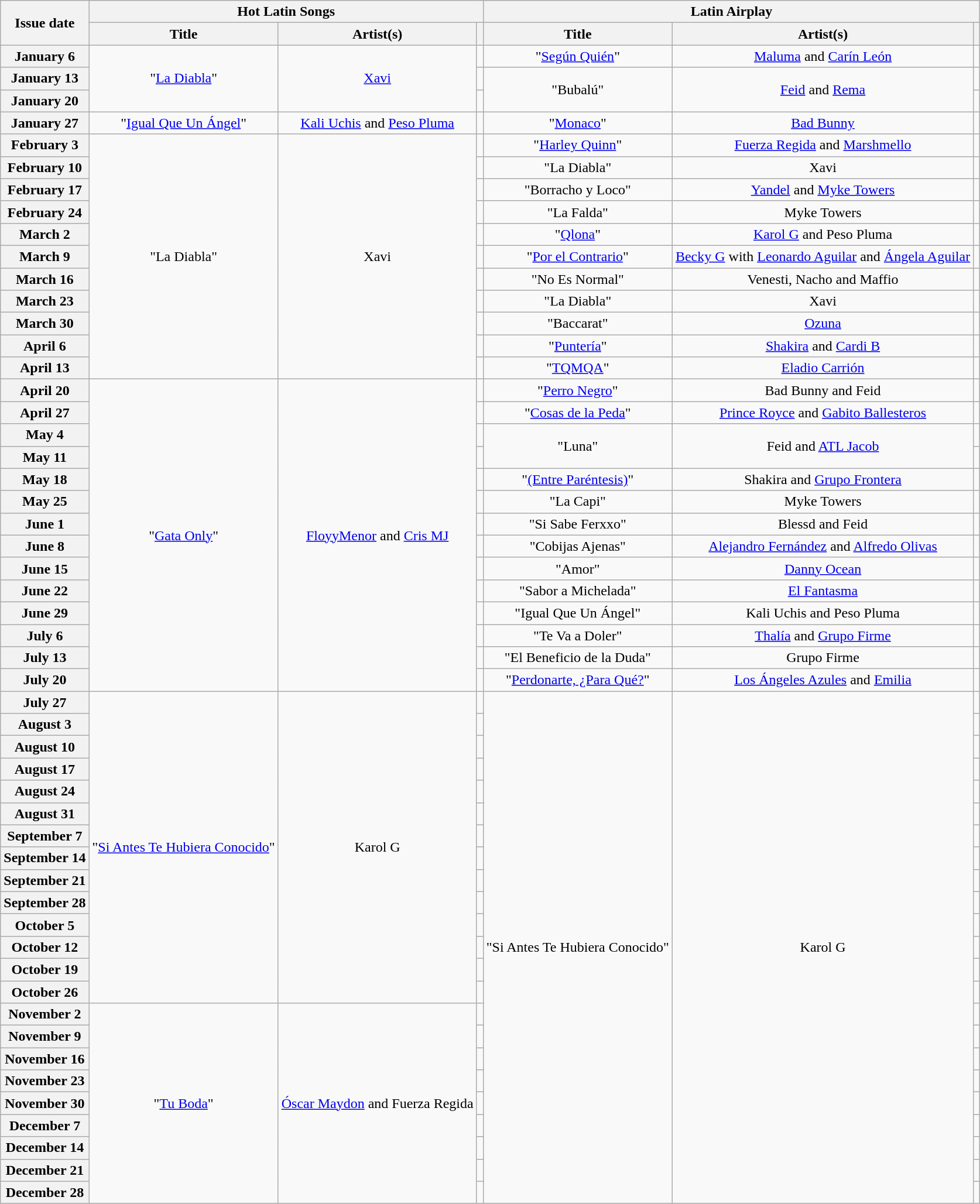<table class="wikitable plainrowheaders" style="text-align:center">
<tr>
<th scope=col rowspan=2>Issue date</th>
<th scope=col colspan=3>Hot Latin Songs</th>
<th scope=col colspan=3>Latin Airplay</th>
</tr>
<tr>
<th scope=col>Title</th>
<th scope=col>Artist(s)</th>
<th scope=col></th>
<th scope=col>Title</th>
<th scope=col>Artist(s)</th>
<th scope=col></th>
</tr>
<tr>
<th scope="row">January 6</th>
<td rowspan=3>"<a href='#'>La Diabla</a>"</td>
<td rowspan=3><a href='#'>Xavi</a></td>
<td></td>
<td>"<a href='#'>Según Quién</a>"</td>
<td><a href='#'>Maluma</a> and <a href='#'>Carín León</a></td>
<td></td>
</tr>
<tr>
<th scope="row">January 13</th>
<td></td>
<td rowspan=2>"Bubalú"</td>
<td rowspan=2><a href='#'>Feid</a> and <a href='#'>Rema</a></td>
<td></td>
</tr>
<tr>
<th scope="row">January 20</th>
<td></td>
<td></td>
</tr>
<tr>
<th scope="row">January 27</th>
<td>"<a href='#'>Igual Que Un Ángel</a>"</td>
<td><a href='#'>Kali Uchis</a> and <a href='#'>Peso Pluma</a></td>
<td></td>
<td>"<a href='#'>Monaco</a>"</td>
<td><a href='#'>Bad Bunny</a></td>
<td></td>
</tr>
<tr>
<th scope="row">February 3</th>
<td rowspan=11>"La Diabla"</td>
<td rowspan=11>Xavi</td>
<td></td>
<td>"<a href='#'>Harley Quinn</a>"</td>
<td><a href='#'>Fuerza Regida</a> and <a href='#'>Marshmello</a></td>
<td></td>
</tr>
<tr>
<th scope="row">February 10</th>
<td></td>
<td>"La Diabla"</td>
<td>Xavi</td>
<td></td>
</tr>
<tr>
<th scope="row">February 17</th>
<td></td>
<td>"Borracho y Loco"</td>
<td><a href='#'>Yandel</a> and <a href='#'>Myke Towers</a></td>
<td></td>
</tr>
<tr>
<th scope="row">February 24</th>
<td></td>
<td>"La Falda"</td>
<td>Myke Towers</td>
<td></td>
</tr>
<tr>
<th scope="row">March 2</th>
<td></td>
<td>"<a href='#'>Qlona</a>"</td>
<td><a href='#'>Karol G</a> and Peso Pluma</td>
<td></td>
</tr>
<tr>
<th scope="row">March 9</th>
<td></td>
<td>"<a href='#'>Por el Contrario</a>"</td>
<td><a href='#'>Becky G</a> with <a href='#'>Leonardo Aguilar</a> and <a href='#'>Ángela Aguilar</a></td>
<td></td>
</tr>
<tr>
<th scope="row">March 16</th>
<td></td>
<td>"No Es Normal"</td>
<td>Venesti, Nacho and Maffio</td>
<td></td>
</tr>
<tr>
<th scope="row">March 23</th>
<td></td>
<td>"La Diabla"</td>
<td>Xavi</td>
<td></td>
</tr>
<tr>
<th scope="row">March 30</th>
<td></td>
<td>"Baccarat"</td>
<td><a href='#'>Ozuna</a></td>
<td></td>
</tr>
<tr>
<th scope="row">April 6</th>
<td></td>
<td>"<a href='#'>Puntería</a>"</td>
<td><a href='#'>Shakira</a> and <a href='#'>Cardi B</a></td>
<td></td>
</tr>
<tr>
<th scope="row">April 13</th>
<td></td>
<td>"<a href='#'>TQMQA</a>"</td>
<td><a href='#'>Eladio Carrión</a></td>
<td></td>
</tr>
<tr>
<th scope="row">April 20</th>
<td rowspan=14>"<a href='#'>Gata Only</a>"</td>
<td rowspan=14><a href='#'>FloyyMenor</a> and <a href='#'>Cris MJ</a></td>
<td></td>
<td>"<a href='#'>Perro Negro</a>"</td>
<td>Bad Bunny and Feid</td>
<td></td>
</tr>
<tr>
<th scope="row">April 27</th>
<td></td>
<td>"<a href='#'>Cosas de la Peda</a>"</td>
<td><a href='#'>Prince Royce</a> and <a href='#'>Gabito Ballesteros</a></td>
<td></td>
</tr>
<tr>
<th scope="row">May 4</th>
<td></td>
<td rowspan=2>"Luna"</td>
<td rowspan=2>Feid and <a href='#'>ATL Jacob</a></td>
<td></td>
</tr>
<tr>
<th scope="row">May 11</th>
<td></td>
<td></td>
</tr>
<tr>
<th scope="row">May 18</th>
<td></td>
<td>"<a href='#'>(Entre Paréntesis)</a>"</td>
<td>Shakira and <a href='#'>Grupo Frontera</a></td>
<td></td>
</tr>
<tr>
<th scope="row">May 25</th>
<td></td>
<td>"La Capi"</td>
<td>Myke Towers</td>
<td></td>
</tr>
<tr>
<th scope="row">June 1</th>
<td></td>
<td>"Si Sabe Ferxxo"</td>
<td>Blessd and Feid</td>
<td></td>
</tr>
<tr>
<th scope="row">June 8</th>
<td></td>
<td>"Cobijas Ajenas"</td>
<td><a href='#'>Alejandro Fernández</a> and <a href='#'>Alfredo Olivas</a></td>
<td></td>
</tr>
<tr>
<th scope="row">June 15</th>
<td></td>
<td>"Amor"</td>
<td><a href='#'>Danny Ocean</a></td>
<td></td>
</tr>
<tr>
<th scope="row">June 22</th>
<td></td>
<td>"Sabor a Michelada"</td>
<td><a href='#'>El Fantasma</a></td>
<td></td>
</tr>
<tr>
<th scope="row">June 29</th>
<td></td>
<td>"Igual Que Un Ángel"</td>
<td>Kali Uchis and Peso Pluma</td>
<td></td>
</tr>
<tr>
<th scope="row">July 6</th>
<td></td>
<td>"Te Va a Doler"</td>
<td><a href='#'>Thalía</a> and <a href='#'>Grupo Firme</a></td>
<td></td>
</tr>
<tr>
<th scope="row">July 13</th>
<td></td>
<td>"El Beneficio de la Duda"</td>
<td>Grupo Firme</td>
<td></td>
</tr>
<tr>
<th scope="row">July 20</th>
<td></td>
<td>"<a href='#'>Perdonarte, ¿Para Qué?</a>"</td>
<td><a href='#'>Los Ángeles Azules</a> and <a href='#'>Emilia</a></td>
<td></td>
</tr>
<tr>
<th scope="row">July 27</th>
<td rowspan=14>"<a href='#'>Si Antes Te Hubiera Conocido</a>"</td>
<td rowspan=14>Karol G</td>
<td></td>
<td rowspan=23>"Si Antes Te Hubiera Conocido"</td>
<td rowspan=23>Karol G</td>
<td></td>
</tr>
<tr>
<th scope="row">August 3</th>
<td></td>
<td></td>
</tr>
<tr>
<th scope="row">August 10</th>
<td></td>
<td></td>
</tr>
<tr>
<th scope="row">August 17</th>
<td></td>
<td></td>
</tr>
<tr>
<th scope="row">August 24</th>
<td></td>
<td></td>
</tr>
<tr>
<th scope="row">August 31</th>
<td></td>
<td></td>
</tr>
<tr>
<th scope="row">September 7</th>
<td></td>
<td></td>
</tr>
<tr>
<th scope="row">September 14</th>
<td></td>
<td></td>
</tr>
<tr>
<th scope="row">September 21</th>
<td></td>
<td></td>
</tr>
<tr>
<th scope="row">September 28</th>
<td></td>
<td></td>
</tr>
<tr>
<th scope="row">October 5</th>
<td></td>
<td></td>
</tr>
<tr>
<th scope="row">October 12</th>
<td></td>
<td></td>
</tr>
<tr>
<th scope="row">October 19</th>
<td></td>
<td></td>
</tr>
<tr>
<th scope="row">October 26</th>
<td></td>
<td></td>
</tr>
<tr>
<th scope="row">November 2</th>
<td rowspan=9>"<a href='#'>Tu Boda</a>"</td>
<td rowspan=9><a href='#'>Óscar Maydon</a> and Fuerza Regida</td>
<td></td>
<td></td>
</tr>
<tr>
<th scope="row">November 9</th>
<td></td>
<td></td>
</tr>
<tr>
<th scope="row">November 16</th>
<td></td>
<td></td>
</tr>
<tr>
<th scope="row">November 23</th>
<td></td>
<td></td>
</tr>
<tr>
<th scope="row">November 30</th>
<td></td>
<td></td>
</tr>
<tr>
<th scope="row">December 7</th>
<td></td>
<td></td>
</tr>
<tr>
<th scope="row">December 14</th>
<td></td>
<td></td>
</tr>
<tr>
<th scope="row">December 21</th>
<td></td>
<td></td>
</tr>
<tr>
<th scope="row">December 28</th>
<td></td>
<td></td>
</tr>
</table>
